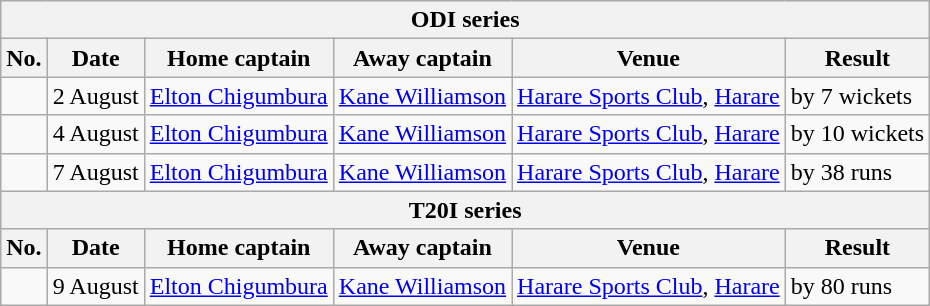<table class="wikitable">
<tr>
<th colspan="9">ODI series</th>
</tr>
<tr>
<th>No.</th>
<th>Date</th>
<th>Home captain</th>
<th>Away captain</th>
<th>Venue</th>
<th>Result</th>
</tr>
<tr>
<td></td>
<td>2 August</td>
<td><a href='#'>Elton Chigumbura</a></td>
<td><a href='#'>Kane Williamson</a></td>
<td><a href='#'>Harare Sports Club</a>, <a href='#'>Harare</a></td>
<td> by 7 wickets</td>
</tr>
<tr>
<td></td>
<td>4 August</td>
<td><a href='#'>Elton Chigumbura</a></td>
<td><a href='#'>Kane Williamson</a></td>
<td><a href='#'>Harare Sports Club</a>, <a href='#'>Harare</a></td>
<td> by 10 wickets</td>
</tr>
<tr>
<td></td>
<td>7 August</td>
<td><a href='#'>Elton Chigumbura</a></td>
<td><a href='#'>Kane Williamson</a></td>
<td><a href='#'>Harare Sports Club</a>, <a href='#'>Harare</a></td>
<td> by 38 runs</td>
</tr>
<tr>
<th colspan="9">T20I series</th>
</tr>
<tr>
<th>No.</th>
<th>Date</th>
<th>Home captain</th>
<th>Away captain</th>
<th>Venue</th>
<th>Result</th>
</tr>
<tr>
<td></td>
<td>9 August</td>
<td><a href='#'>Elton Chigumbura</a></td>
<td><a href='#'>Kane Williamson</a></td>
<td><a href='#'>Harare Sports Club</a>, <a href='#'>Harare</a></td>
<td> by 80 runs</td>
</tr>
</table>
